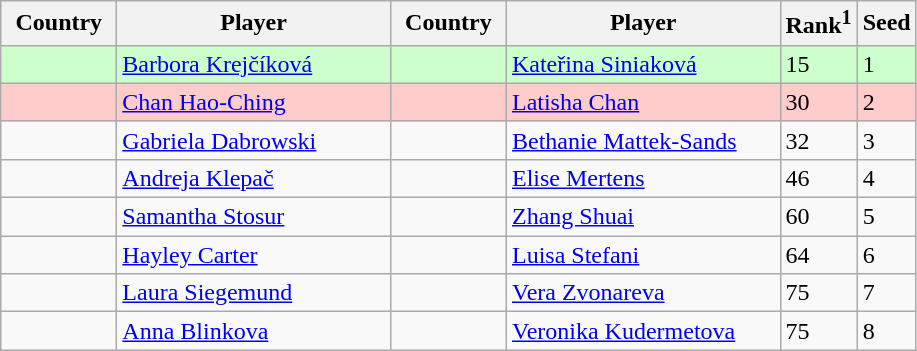<table class="sortable wikitable">
<tr>
<th width="70">Country</th>
<th width="175">Player</th>
<th width="70">Country</th>
<th width="175">Player</th>
<th>Rank<sup>1</sup></th>
<th>Seed</th>
</tr>
<tr style="background:#cfc;">
<td></td>
<td><a href='#'>Barbora Krejčíková</a></td>
<td></td>
<td><a href='#'>Kateřina Siniaková</a></td>
<td>15</td>
<td>1</td>
</tr>
<tr style="background:#fcc;">
<td></td>
<td><a href='#'>Chan Hao-Ching</a></td>
<td></td>
<td><a href='#'>Latisha Chan</a></td>
<td>30</td>
<td>2</td>
</tr>
<tr>
<td></td>
<td><a href='#'>Gabriela Dabrowski</a></td>
<td></td>
<td><a href='#'>Bethanie Mattek-Sands</a></td>
<td>32</td>
<td>3</td>
</tr>
<tr>
<td></td>
<td><a href='#'>Andreja Klepač</a></td>
<td></td>
<td><a href='#'>Elise Mertens</a></td>
<td>46</td>
<td>4</td>
</tr>
<tr>
<td></td>
<td><a href='#'>Samantha Stosur</a></td>
<td></td>
<td><a href='#'>Zhang Shuai</a></td>
<td>60</td>
<td>5</td>
</tr>
<tr>
<td></td>
<td><a href='#'>Hayley Carter</a></td>
<td></td>
<td><a href='#'>Luisa Stefani</a></td>
<td>64</td>
<td>6</td>
</tr>
<tr>
<td></td>
<td><a href='#'>Laura Siegemund</a></td>
<td></td>
<td><a href='#'>Vera Zvonareva</a></td>
<td>75</td>
<td>7</td>
</tr>
<tr>
<td></td>
<td><a href='#'>Anna Blinkova</a></td>
<td></td>
<td><a href='#'>Veronika Kudermetova</a></td>
<td>75</td>
<td>8</td>
</tr>
</table>
